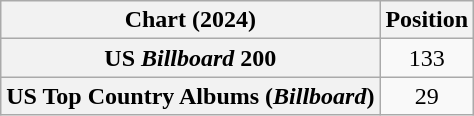<table class="wikitable sortable plainrowheaders" style="text-align:center">
<tr>
<th scope="col">Chart (2024)</th>
<th scope="col">Position</th>
</tr>
<tr>
<th scope="row">US <em>Billboard</em> 200</th>
<td>133</td>
</tr>
<tr>
<th scope="row">US Top Country Albums (<em>Billboard</em>)</th>
<td>29</td>
</tr>
</table>
